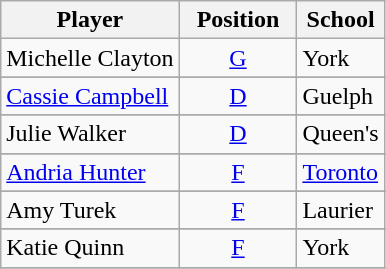<table class="wikitable">
<tr>
<th>Player</th>
<th>  Position  </th>
<th>School</th>
</tr>
<tr>
<td>Michelle Clayton</td>
<td align=center><a href='#'>G</a></td>
<td>York</td>
</tr>
<tr>
</tr>
<tr>
<td><a href='#'>Cassie Campbell</a></td>
<td align=center><a href='#'>D</a></td>
<td>Guelph</td>
</tr>
<tr>
</tr>
<tr>
<td>Julie Walker</td>
<td align=center><a href='#'>D</a></td>
<td>Queen's</td>
</tr>
<tr>
</tr>
<tr>
<td><a href='#'>Andria Hunter</a></td>
<td align=center><a href='#'>F</a></td>
<td><a href='#'>Toronto</a></td>
</tr>
<tr>
</tr>
<tr>
<td>Amy Turek</td>
<td align=center><a href='#'>F</a></td>
<td>Laurier</td>
</tr>
<tr>
</tr>
<tr>
<td>Katie Quinn</td>
<td align=center><a href='#'>F</a></td>
<td>York</td>
</tr>
<tr>
</tr>
</table>
